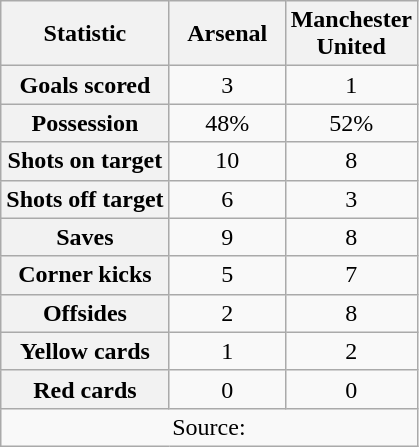<table class="wikitable plainrowheaders" style="text-align:center">
<tr>
<th scope="col">Statistic</th>
<th scope="col" style="width:70px">Arsenal</th>
<th scope="col" style="width:70px">Manchester United</th>
</tr>
<tr>
<th scope=row>Goals scored</th>
<td>3</td>
<td>1</td>
</tr>
<tr>
<th scope=row>Possession</th>
<td>48%</td>
<td>52%</td>
</tr>
<tr>
<th scope=row>Shots on target</th>
<td>10</td>
<td>8</td>
</tr>
<tr>
<th scope=row>Shots off target</th>
<td>6</td>
<td>3</td>
</tr>
<tr>
<th scope=row>Saves</th>
<td>9</td>
<td>8</td>
</tr>
<tr>
<th scope=row>Corner kicks</th>
<td>5</td>
<td>7</td>
</tr>
<tr>
<th scope=row>Offsides</th>
<td>2</td>
<td>8</td>
</tr>
<tr>
<th scope=row>Yellow cards</th>
<td>1</td>
<td>2</td>
</tr>
<tr>
<th scope=row>Red cards</th>
<td>0</td>
<td>0</td>
</tr>
<tr>
<td colspan="3">Source:</td>
</tr>
</table>
